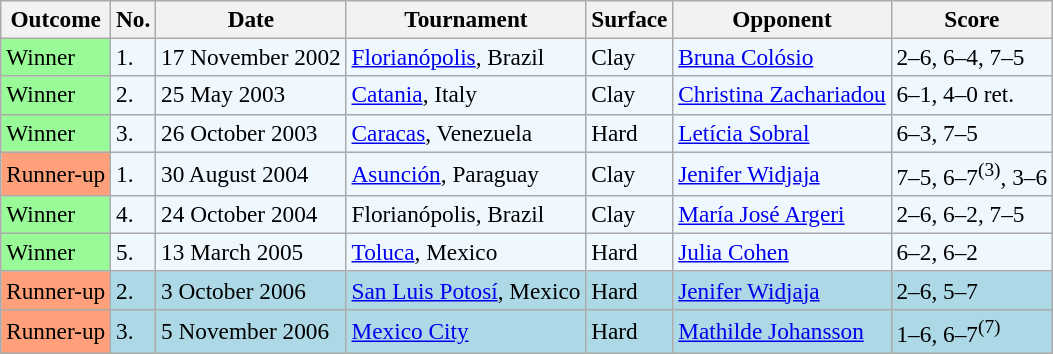<table class="sortable wikitable" style=font-size:97%>
<tr>
<th>Outcome</th>
<th>No.</th>
<th>Date</th>
<th>Tournament</th>
<th>Surface</th>
<th>Opponent</th>
<th class="unsortable">Score</th>
</tr>
<tr style="background:#f0f8ff;">
<td bgcolor=98FB98>Winner</td>
<td>1.</td>
<td>17 November 2002</td>
<td><a href='#'>Florianópolis</a>, Brazil</td>
<td>Clay</td>
<td> <a href='#'>Bruna Colósio</a></td>
<td>2–6, 6–4, 7–5</td>
</tr>
<tr style="background:#f0f8ff;">
<td bgcolor="98FB98">Winner</td>
<td>2.</td>
<td>25 May 2003</td>
<td><a href='#'>Catania</a>, Italy</td>
<td>Clay</td>
<td> <a href='#'>Christina Zachariadou</a></td>
<td>6–1, 4–0 ret.</td>
</tr>
<tr style="background:#f0f8ff;">
<td style="background:#98fb98;">Winner</td>
<td>3.</td>
<td>26 October 2003</td>
<td><a href='#'>Caracas</a>, Venezuela</td>
<td>Hard</td>
<td> <a href='#'>Letícia Sobral</a></td>
<td>6–3, 7–5</td>
</tr>
<tr style="background:#f0f8ff;">
<td bgcolor=FFA07A>Runner-up</td>
<td>1.</td>
<td>30 August 2004</td>
<td><a href='#'>Asunción</a>, Paraguay</td>
<td>Clay</td>
<td> <a href='#'>Jenifer Widjaja</a></td>
<td>7–5, 6–7<sup>(3)</sup>, 3–6</td>
</tr>
<tr style="background:#f0f8ff;">
<td bgcolor="98FB98">Winner</td>
<td>4.</td>
<td>24 October 2004</td>
<td>Florianópolis, Brazil</td>
<td>Clay</td>
<td> <a href='#'>María José Argeri</a></td>
<td>2–6, 6–2, 7–5</td>
</tr>
<tr style="background:#f0f8ff;">
<td bgcolor="98FB98">Winner</td>
<td>5.</td>
<td>13 March 2005</td>
<td><a href='#'>Toluca</a>, Mexico</td>
<td>Hard</td>
<td> <a href='#'>Julia Cohen</a></td>
<td>6–2, 6–2</td>
</tr>
<tr bgcolor=lightblue>
<td bgcolor=FFA07A>Runner-up</td>
<td>2.</td>
<td>3 October 2006</td>
<td><a href='#'>San Luis Potosí</a>, Mexico</td>
<td>Hard</td>
<td> <a href='#'>Jenifer Widjaja</a></td>
<td>2–6, 5–7</td>
</tr>
<tr bgcolor=lightblue>
<td bgcolor=FFA07A>Runner-up</td>
<td>3.</td>
<td>5 November 2006</td>
<td><a href='#'>Mexico City</a></td>
<td>Hard</td>
<td> <a href='#'>Mathilde Johansson</a></td>
<td>1–6, 6–7<sup>(7)</sup></td>
</tr>
</table>
